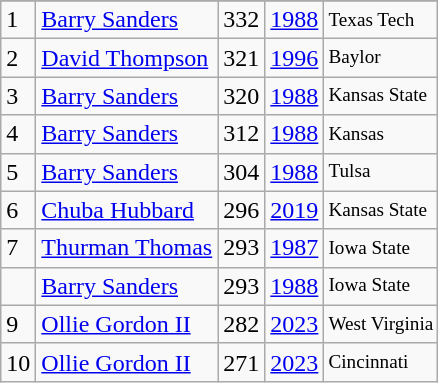<table class="wikitable">
<tr>
</tr>
<tr>
<td>1</td>
<td><a href='#'>Barry Sanders</a></td>
<td>332</td>
<td><a href='#'>1988</a></td>
<td style="font-size:80%;">Texas Tech</td>
</tr>
<tr>
<td>2</td>
<td><a href='#'>David Thompson</a></td>
<td>321</td>
<td><a href='#'>1996</a></td>
<td style="font-size:80%;">Baylor</td>
</tr>
<tr>
<td>3</td>
<td><a href='#'>Barry Sanders</a></td>
<td>320</td>
<td><a href='#'>1988</a></td>
<td style="font-size:80%;">Kansas State</td>
</tr>
<tr>
<td>4</td>
<td><a href='#'>Barry Sanders</a></td>
<td>312</td>
<td><a href='#'>1988</a></td>
<td style="font-size:80%;">Kansas</td>
</tr>
<tr>
<td>5</td>
<td><a href='#'>Barry Sanders</a></td>
<td>304</td>
<td><a href='#'>1988</a></td>
<td style="font-size:80%;">Tulsa</td>
</tr>
<tr>
<td>6</td>
<td><a href='#'>Chuba Hubbard</a></td>
<td>296</td>
<td><a href='#'>2019</a></td>
<td style="font-size:80%;">Kansas State</td>
</tr>
<tr>
<td>7</td>
<td><a href='#'>Thurman Thomas</a></td>
<td>293</td>
<td><a href='#'>1987</a></td>
<td style="font-size:80%;">Iowa State</td>
</tr>
<tr>
<td></td>
<td><a href='#'>Barry Sanders</a></td>
<td>293</td>
<td><a href='#'>1988</a></td>
<td style="font-size:80%;">Iowa State</td>
</tr>
<tr>
<td>9</td>
<td><a href='#'>Ollie Gordon II</a></td>
<td>282</td>
<td><a href='#'>2023</a></td>
<td style="font-size:80%;">West Virginia</td>
</tr>
<tr>
<td>10</td>
<td><a href='#'>Ollie Gordon II</a></td>
<td>271</td>
<td><a href='#'>2023</a></td>
<td style="font-size:80%;">Cincinnati</td>
</tr>
</table>
